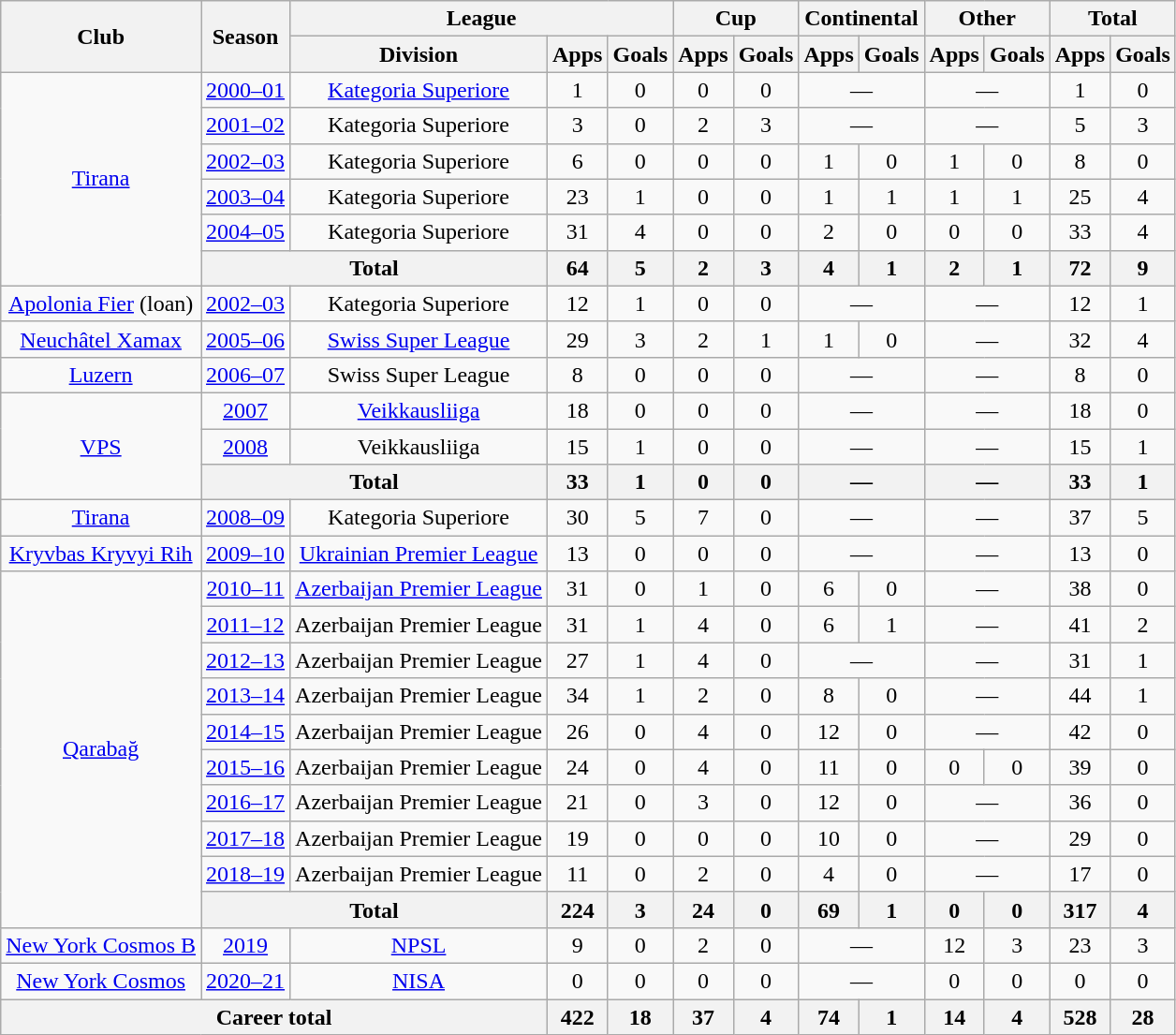<table class="wikitable" style="text-align:center">
<tr>
<th rowspan="2">Club</th>
<th rowspan="2">Season</th>
<th colspan="3">League</th>
<th colspan="2">Cup</th>
<th colspan="2">Continental</th>
<th colspan="2">Other</th>
<th colspan="2">Total</th>
</tr>
<tr>
<th>Division</th>
<th>Apps</th>
<th>Goals</th>
<th>Apps</th>
<th>Goals</th>
<th>Apps</th>
<th>Goals</th>
<th>Apps</th>
<th>Goals</th>
<th>Apps</th>
<th>Goals</th>
</tr>
<tr>
<td rowspan="6"><a href='#'>Tirana</a></td>
<td><a href='#'>2000–01</a></td>
<td><a href='#'>Kategoria Superiore</a></td>
<td>1</td>
<td>0</td>
<td>0</td>
<td>0</td>
<td colspan="2">—</td>
<td colspan="2">—</td>
<td>1</td>
<td>0</td>
</tr>
<tr>
<td><a href='#'>2001–02</a></td>
<td>Kategoria Superiore</td>
<td>3</td>
<td>0</td>
<td>2</td>
<td>3</td>
<td colspan="2">—</td>
<td colspan="2">—</td>
<td>5</td>
<td>3</td>
</tr>
<tr>
<td><a href='#'>2002–03</a></td>
<td>Kategoria Superiore</td>
<td>6</td>
<td>0</td>
<td>0</td>
<td>0</td>
<td>1</td>
<td>0</td>
<td>1</td>
<td>0</td>
<td>8</td>
<td>0</td>
</tr>
<tr>
<td><a href='#'>2003–04</a></td>
<td>Kategoria Superiore</td>
<td>23</td>
<td>1</td>
<td>0</td>
<td>0</td>
<td>1</td>
<td>1</td>
<td>1</td>
<td>1</td>
<td>25</td>
<td>4</td>
</tr>
<tr>
<td><a href='#'>2004–05</a></td>
<td>Kategoria Superiore</td>
<td>31</td>
<td>4</td>
<td>0</td>
<td>0</td>
<td>2</td>
<td>0</td>
<td>0</td>
<td>0</td>
<td>33</td>
<td>4</td>
</tr>
<tr>
<th colspan="2">Total</th>
<th>64</th>
<th>5</th>
<th>2</th>
<th>3</th>
<th>4</th>
<th>1</th>
<th>2</th>
<th>1</th>
<th>72</th>
<th>9</th>
</tr>
<tr>
<td><a href='#'>Apolonia Fier</a> (loan)</td>
<td><a href='#'>2002–03</a></td>
<td>Kategoria Superiore</td>
<td>12</td>
<td>1</td>
<td>0</td>
<td>0</td>
<td colspan="2">—</td>
<td colspan="2">—</td>
<td>12</td>
<td>1</td>
</tr>
<tr>
<td><a href='#'>Neuchâtel Xamax</a></td>
<td><a href='#'>2005–06</a></td>
<td><a href='#'>Swiss Super League</a></td>
<td>29</td>
<td>3</td>
<td>2</td>
<td>1</td>
<td>1</td>
<td>0</td>
<td colspan="2">—</td>
<td>32</td>
<td>4</td>
</tr>
<tr>
<td><a href='#'>Luzern</a></td>
<td><a href='#'>2006–07</a></td>
<td>Swiss Super League</td>
<td>8</td>
<td>0</td>
<td>0</td>
<td>0</td>
<td colspan="2">—</td>
<td colspan="2">—</td>
<td>8</td>
<td>0</td>
</tr>
<tr>
<td rowspan="3"><a href='#'>VPS</a></td>
<td><a href='#'>2007</a></td>
<td><a href='#'>Veikkausliiga</a></td>
<td>18</td>
<td>0</td>
<td>0</td>
<td>0</td>
<td colspan="2">—</td>
<td colspan="2">—</td>
<td>18</td>
<td>0</td>
</tr>
<tr>
<td><a href='#'>2008</a></td>
<td>Veikkausliiga</td>
<td>15</td>
<td>1</td>
<td>0</td>
<td>0</td>
<td colspan="2">—</td>
<td colspan="2">—</td>
<td>15</td>
<td>1</td>
</tr>
<tr>
<th colspan="2">Total</th>
<th>33</th>
<th>1</th>
<th>0</th>
<th>0</th>
<th colspan="2">—</th>
<th colspan="2">—</th>
<th>33</th>
<th>1</th>
</tr>
<tr>
<td><a href='#'>Tirana</a></td>
<td><a href='#'>2008–09</a></td>
<td>Kategoria Superiore</td>
<td>30</td>
<td>5</td>
<td>7</td>
<td>0</td>
<td colspan="2">—</td>
<td colspan="2">—</td>
<td>37</td>
<td>5</td>
</tr>
<tr>
<td><a href='#'>Kryvbas Kryvyi Rih</a></td>
<td><a href='#'>2009–10</a></td>
<td><a href='#'>Ukrainian Premier League</a></td>
<td>13</td>
<td>0</td>
<td>0</td>
<td>0</td>
<td colspan="2">—</td>
<td colspan="2">—</td>
<td>13</td>
<td>0</td>
</tr>
<tr>
<td rowspan="10"><a href='#'>Qarabağ</a></td>
<td><a href='#'>2010–11</a></td>
<td><a href='#'>Azerbaijan Premier League</a></td>
<td>31</td>
<td>0</td>
<td>1</td>
<td>0</td>
<td>6</td>
<td>0</td>
<td colspan="2">—</td>
<td>38</td>
<td>0</td>
</tr>
<tr>
<td><a href='#'>2011–12</a></td>
<td>Azerbaijan Premier League</td>
<td>31</td>
<td>1</td>
<td>4</td>
<td>0</td>
<td>6</td>
<td>1</td>
<td colspan="2">—</td>
<td>41</td>
<td>2</td>
</tr>
<tr>
<td><a href='#'>2012–13</a></td>
<td>Azerbaijan Premier League</td>
<td>27</td>
<td>1</td>
<td>4</td>
<td>0</td>
<td colspan="2">—</td>
<td colspan="2">—</td>
<td>31</td>
<td>1</td>
</tr>
<tr>
<td><a href='#'>2013–14</a></td>
<td>Azerbaijan Premier League</td>
<td>34</td>
<td>1</td>
<td>2</td>
<td>0</td>
<td>8</td>
<td>0</td>
<td colspan="2">—</td>
<td>44</td>
<td>1</td>
</tr>
<tr>
<td><a href='#'>2014–15</a></td>
<td>Azerbaijan Premier League</td>
<td>26</td>
<td>0</td>
<td>4</td>
<td>0</td>
<td>12</td>
<td>0</td>
<td colspan="2">—</td>
<td>42</td>
<td>0</td>
</tr>
<tr>
<td><a href='#'>2015–16</a></td>
<td>Azerbaijan Premier League</td>
<td>24</td>
<td>0</td>
<td>4</td>
<td>0</td>
<td>11</td>
<td>0</td>
<td>0</td>
<td>0</td>
<td>39</td>
<td>0</td>
</tr>
<tr>
<td><a href='#'>2016–17</a></td>
<td>Azerbaijan Premier League</td>
<td>21</td>
<td>0</td>
<td>3</td>
<td>0</td>
<td>12</td>
<td>0</td>
<td colspan="2">—</td>
<td>36</td>
<td>0</td>
</tr>
<tr>
<td><a href='#'>2017–18</a></td>
<td>Azerbaijan Premier League</td>
<td>19</td>
<td>0</td>
<td>0</td>
<td>0</td>
<td>10</td>
<td>0</td>
<td colspan="2">—</td>
<td>29</td>
<td>0</td>
</tr>
<tr>
<td><a href='#'>2018–19</a></td>
<td>Azerbaijan Premier League</td>
<td>11</td>
<td>0</td>
<td>2</td>
<td>0</td>
<td>4</td>
<td>0</td>
<td colspan="2">—</td>
<td>17</td>
<td>0</td>
</tr>
<tr>
<th colspan="2">Total</th>
<th>224</th>
<th>3</th>
<th>24</th>
<th>0</th>
<th>69</th>
<th>1</th>
<th>0</th>
<th>0</th>
<th>317</th>
<th>4</th>
</tr>
<tr>
<td><a href='#'>New York Cosmos B</a></td>
<td><a href='#'>2019</a></td>
<td><a href='#'>NPSL</a></td>
<td>9</td>
<td>0</td>
<td>2</td>
<td>0</td>
<td colspan="2">—</td>
<td>12</td>
<td>3</td>
<td>23</td>
<td>3</td>
</tr>
<tr>
<td><a href='#'>New York Cosmos</a></td>
<td><a href='#'>2020–21</a></td>
<td><a href='#'>NISA</a></td>
<td>0</td>
<td>0</td>
<td>0</td>
<td>0</td>
<td colspan="2">—</td>
<td>0</td>
<td>0</td>
<td>0</td>
<td>0</td>
</tr>
<tr>
<th colspan="3">Career total</th>
<th>422</th>
<th>18</th>
<th>37</th>
<th>4</th>
<th>74</th>
<th>1</th>
<th>14</th>
<th>4</th>
<th>528</th>
<th>28</th>
</tr>
</table>
